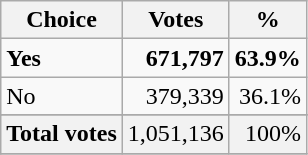<table class="wikitable" style="text-align:right;">
<tr>
<th>Choice</th>
<th>Votes</th>
<th>%</th>
</tr>
<tr>
<td align="left"><strong>Yes</strong> </td>
<td><strong>671,797</strong></td>
<td><strong>63.9%</strong></td>
</tr>
<tr>
<td align="left">No </td>
<td>379,339</td>
<td>36.1%</td>
</tr>
<tr>
</tr>
<tr class="tfoot" style="background:#f2f2f2;">
<td align="left"><strong>Total votes</strong></td>
<td>1,051,136</td>
<td>100%</td>
</tr>
<tr>
</tr>
</table>
